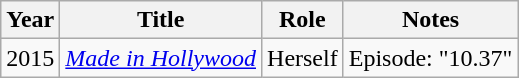<table class="wikitable plainrowheaders sortable">
<tr>
<th scope="col">Year</th>
<th scope="col">Title</th>
<th scope="col">Role</th>
<th scope="col" class="unsortable">Notes</th>
</tr>
<tr>
<td>2015</td>
<td><em><a href='#'>Made in Hollywood</a></em></td>
<td>Herself</td>
<td>Episode: "10.37"</td>
</tr>
</table>
